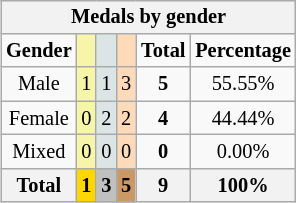<table class=wikitable style="font-size:85%; float:right;text-align:center">
<tr bgcolor=EFEFEF>
<th colspan=6>Medals by gender</th>
</tr>
<tr>
<td><strong>Gender</strong></td>
<td bgcolor=F7F6A8></td>
<td bgcolor=DCE5E5></td>
<td bgcolor=FFDAB9></td>
<td><strong>Total</strong></td>
<td><strong>Percentage</strong></td>
</tr>
<tr>
<td>Male</td>
<td bgcolor=F7F6A8>1</td>
<td bgcolor=DCE5E5>1</td>
<td bgcolor=FFDAB9>3</td>
<td><strong>5</strong></td>
<td>55.55%</td>
</tr>
<tr>
<td>Female</td>
<td bgcolor=F7F6A8>0</td>
<td bgcolor=DCE5E5>2</td>
<td bgcolor=FFDAB9>2</td>
<td><strong>4</strong></td>
<td>44.44%</td>
</tr>
<tr>
<td>Mixed</td>
<td bgcolor=F7F6A8>0</td>
<td bgcolor=DCE5E5>0</td>
<td bgcolor=FFDAB9>0</td>
<td><strong>0</strong></td>
<td>0.00%</td>
</tr>
<tr>
<th>Total</th>
<th style=background:gold>1</th>
<th style=background:silver>3</th>
<th style=background:#C96>5</th>
<th>9</th>
<th>100%</th>
</tr>
</table>
